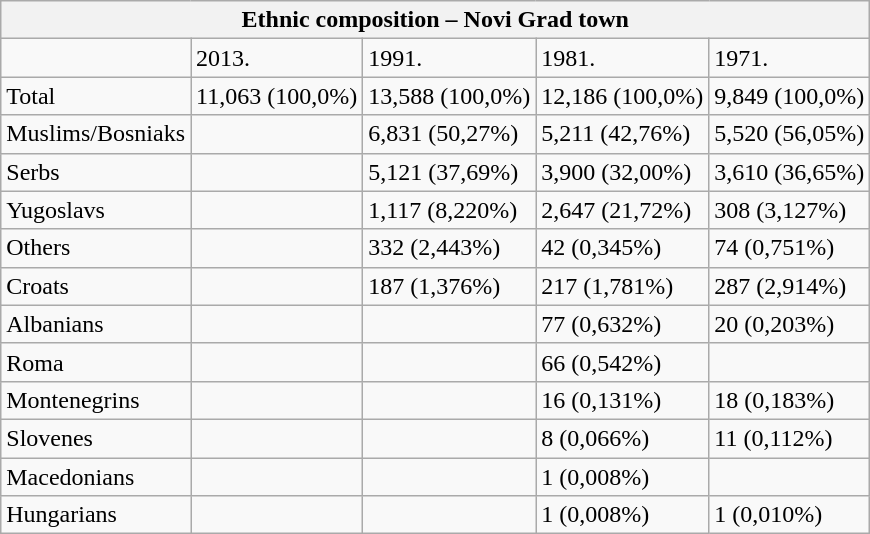<table class="wikitable">
<tr>
<th colspan="8">Ethnic composition – Novi Grad town</th>
</tr>
<tr>
<td></td>
<td>2013.</td>
<td>1991.</td>
<td>1981.</td>
<td>1971.</td>
</tr>
<tr>
<td>Total</td>
<td>11,063 (100,0%)</td>
<td>13,588 (100,0%)</td>
<td>12,186 (100,0%)</td>
<td>9,849 (100,0%)</td>
</tr>
<tr>
<td>Muslims/Bosniaks</td>
<td></td>
<td>6,831 (50,27%)</td>
<td>5,211 (42,76%)</td>
<td>5,520 (56,05%)</td>
</tr>
<tr>
<td>Serbs</td>
<td></td>
<td>5,121 (37,69%)</td>
<td>3,900 (32,00%)</td>
<td>3,610 (36,65%)</td>
</tr>
<tr>
<td>Yugoslavs</td>
<td></td>
<td>1,117 (8,220%)</td>
<td>2,647 (21,72%)</td>
<td>308 (3,127%)</td>
</tr>
<tr>
<td>Others</td>
<td></td>
<td>332 (2,443%)</td>
<td>42 (0,345%)</td>
<td>74 (0,751%)</td>
</tr>
<tr>
<td>Croats</td>
<td></td>
<td>187 (1,376%)</td>
<td>217 (1,781%)</td>
<td>287 (2,914%)</td>
</tr>
<tr>
<td>Albanians</td>
<td></td>
<td></td>
<td>77 (0,632%)</td>
<td>20 (0,203%)</td>
</tr>
<tr>
<td>Roma</td>
<td></td>
<td></td>
<td>66 (0,542%)</td>
<td></td>
</tr>
<tr>
<td>Montenegrins</td>
<td></td>
<td></td>
<td>16 (0,131%)</td>
<td>18 (0,183%)</td>
</tr>
<tr>
<td>Slovenes</td>
<td></td>
<td></td>
<td>8 (0,066%)</td>
<td>11 (0,112%)</td>
</tr>
<tr>
<td>Macedonians</td>
<td></td>
<td></td>
<td>1 (0,008%)</td>
<td></td>
</tr>
<tr>
<td>Hungarians</td>
<td></td>
<td></td>
<td>1 (0,008%)</td>
<td>1 (0,010%)</td>
</tr>
</table>
